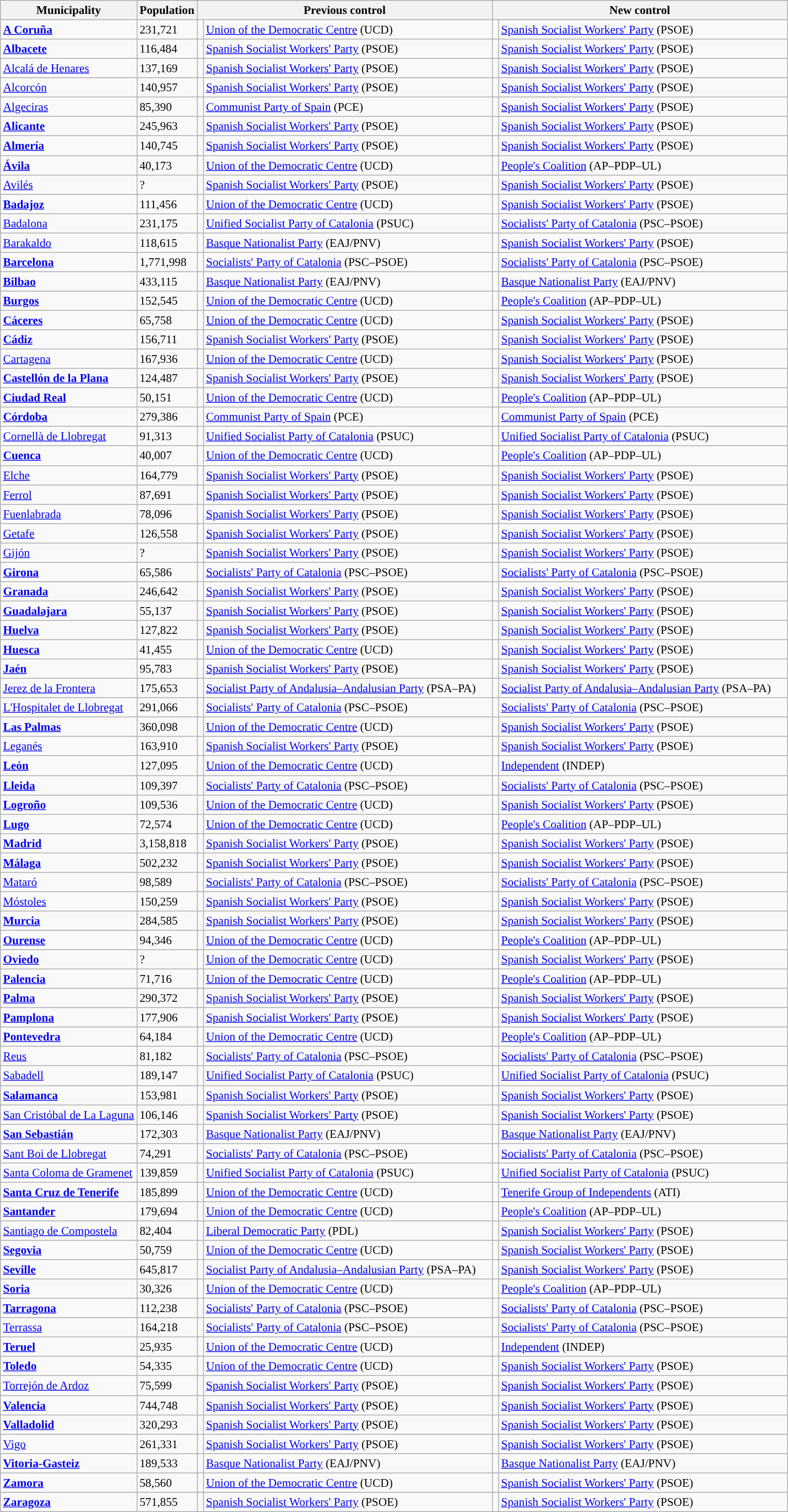<table class="wikitable sortable" style="font-size:95%;">
<tr>
<th>Municipality</th>
<th>Population</th>
<th colspan="2" style="width:375px;">Previous control</th>
<th colspan="2" style="width:375px;">New control</th>
</tr>
<tr>
<td><strong><a href='#'>A Coruña</a></strong></td>
<td>231,721</td>
<td width="1" style="color:inherit;background:"></td>
<td><a href='#'>Union of the Democratic Centre</a> (UCD)</td>
<td width="1" style="color:inherit;background:"></td>
<td><a href='#'>Spanish Socialist Workers' Party</a> (PSOE)</td>
</tr>
<tr>
<td><strong><a href='#'>Albacete</a></strong></td>
<td>116,484</td>
<td style="color:inherit;background:"></td>
<td><a href='#'>Spanish Socialist Workers' Party</a> (PSOE)</td>
<td style="color:inherit;background:"></td>
<td><a href='#'>Spanish Socialist Workers' Party</a> (PSOE)</td>
</tr>
<tr>
<td><a href='#'>Alcalá de Henares</a></td>
<td>137,169</td>
<td style="color:inherit;background:"></td>
<td><a href='#'>Spanish Socialist Workers' Party</a> (PSOE)</td>
<td style="color:inherit;background:"></td>
<td><a href='#'>Spanish Socialist Workers' Party</a> (PSOE)</td>
</tr>
<tr>
<td><a href='#'>Alcorcón</a></td>
<td>140,957</td>
<td style="color:inherit;background:"></td>
<td><a href='#'>Spanish Socialist Workers' Party</a> (PSOE)</td>
<td style="color:inherit;background:"></td>
<td><a href='#'>Spanish Socialist Workers' Party</a> (PSOE)</td>
</tr>
<tr>
<td><a href='#'>Algeciras</a></td>
<td>85,390</td>
<td style="color:inherit;background:"></td>
<td><a href='#'>Communist Party of Spain</a> (PCE)</td>
<td style="color:inherit;background:"></td>
<td><a href='#'>Spanish Socialist Workers' Party</a> (PSOE)</td>
</tr>
<tr>
<td><strong><a href='#'>Alicante</a></strong></td>
<td>245,963</td>
<td style="color:inherit;background:"></td>
<td><a href='#'>Spanish Socialist Workers' Party</a> (PSOE)</td>
<td style="color:inherit;background:"></td>
<td><a href='#'>Spanish Socialist Workers' Party</a> (PSOE)</td>
</tr>
<tr>
<td><strong><a href='#'>Almería</a></strong></td>
<td>140,745</td>
<td style="color:inherit;background:"></td>
<td><a href='#'>Spanish Socialist Workers' Party</a> (PSOE)</td>
<td style="color:inherit;background:"></td>
<td><a href='#'>Spanish Socialist Workers' Party</a> (PSOE)</td>
</tr>
<tr>
<td><strong><a href='#'>Ávila</a></strong></td>
<td>40,173</td>
<td style="color:inherit;background:"></td>
<td><a href='#'>Union of the Democratic Centre</a> (UCD)</td>
<td style="color:inherit;background:"></td>
<td><a href='#'>People's Coalition</a> (AP–PDP–UL)</td>
</tr>
<tr>
<td><a href='#'>Avilés</a></td>
<td>?</td>
<td style="color:inherit;background:"></td>
<td><a href='#'>Spanish Socialist Workers' Party</a> (PSOE)</td>
<td style="color:inherit;background:"></td>
<td><a href='#'>Spanish Socialist Workers' Party</a> (PSOE)</td>
</tr>
<tr>
<td><strong><a href='#'>Badajoz</a></strong></td>
<td>111,456</td>
<td style="color:inherit;background:"></td>
<td><a href='#'>Union of the Democratic Centre</a> (UCD)</td>
<td style="color:inherit;background:"></td>
<td><a href='#'>Spanish Socialist Workers' Party</a> (PSOE)</td>
</tr>
<tr>
<td><a href='#'>Badalona</a></td>
<td>231,175</td>
<td style="color:inherit;background:"></td>
<td><a href='#'>Unified Socialist Party of Catalonia</a> (PSUC)</td>
<td style="color:inherit;background:"></td>
<td><a href='#'>Socialists' Party of Catalonia</a> (PSC–PSOE)</td>
</tr>
<tr>
<td><a href='#'>Barakaldo</a></td>
<td>118,615</td>
<td style="color:inherit;background:"></td>
<td><a href='#'>Basque Nationalist Party</a> (EAJ/PNV)</td>
<td style="color:inherit;background:"></td>
<td><a href='#'>Spanish Socialist Workers' Party</a> (PSOE)</td>
</tr>
<tr>
<td><strong><a href='#'>Barcelona</a></strong></td>
<td>1,771,998</td>
<td style="color:inherit;background:"></td>
<td><a href='#'>Socialists' Party of Catalonia</a> (PSC–PSOE)</td>
<td style="color:inherit;background:"></td>
<td><a href='#'>Socialists' Party of Catalonia</a> (PSC–PSOE)</td>
</tr>
<tr>
<td><strong><a href='#'>Bilbao</a></strong></td>
<td>433,115</td>
<td style="color:inherit;background:"></td>
<td><a href='#'>Basque Nationalist Party</a> (EAJ/PNV)</td>
<td style="color:inherit;background:"></td>
<td><a href='#'>Basque Nationalist Party</a> (EAJ/PNV)</td>
</tr>
<tr>
<td><strong><a href='#'>Burgos</a></strong></td>
<td>152,545</td>
<td style="color:inherit;background:"></td>
<td><a href='#'>Union of the Democratic Centre</a> (UCD)</td>
<td style="color:inherit;background:"></td>
<td><a href='#'>People's Coalition</a> (AP–PDP–UL)</td>
</tr>
<tr>
<td><strong><a href='#'>Cáceres</a></strong></td>
<td>65,758</td>
<td style="color:inherit;background:"></td>
<td><a href='#'>Union of the Democratic Centre</a> (UCD)</td>
<td style="color:inherit;background:"></td>
<td><a href='#'>Spanish Socialist Workers' Party</a> (PSOE)</td>
</tr>
<tr>
<td><strong><a href='#'>Cádiz</a></strong></td>
<td>156,711</td>
<td style="color:inherit;background:"></td>
<td><a href='#'>Spanish Socialist Workers' Party</a> (PSOE)</td>
<td style="color:inherit;background:"></td>
<td><a href='#'>Spanish Socialist Workers' Party</a> (PSOE)</td>
</tr>
<tr>
<td><a href='#'>Cartagena</a></td>
<td>167,936</td>
<td style="color:inherit;background:"></td>
<td><a href='#'>Union of the Democratic Centre</a> (UCD)</td>
<td style="color:inherit;background:"></td>
<td><a href='#'>Spanish Socialist Workers' Party</a> (PSOE) </td>
</tr>
<tr>
<td><strong><a href='#'>Castellón de la Plana</a></strong></td>
<td>124,487</td>
<td style="color:inherit;background:"></td>
<td><a href='#'>Spanish Socialist Workers' Party</a> (PSOE)</td>
<td style="color:inherit;background:"></td>
<td><a href='#'>Spanish Socialist Workers' Party</a> (PSOE)</td>
</tr>
<tr>
<td><strong><a href='#'>Ciudad Real</a></strong></td>
<td>50,151</td>
<td style="color:inherit;background:"></td>
<td><a href='#'>Union of the Democratic Centre</a> (UCD)</td>
<td style="color:inherit;background:"></td>
<td><a href='#'>People's Coalition</a> (AP–PDP–UL) </td>
</tr>
<tr>
<td><strong><a href='#'>Córdoba</a></strong></td>
<td>279,386</td>
<td style="color:inherit;background:"></td>
<td><a href='#'>Communist Party of Spain</a> (PCE)</td>
<td style="color:inherit;background:"></td>
<td><a href='#'>Communist Party of Spain</a> (PCE)</td>
</tr>
<tr>
<td><a href='#'>Cornellà de Llobregat</a></td>
<td>91,313</td>
<td style="color:inherit;background:"></td>
<td><a href='#'>Unified Socialist Party of Catalonia</a> (PSUC)</td>
<td style="color:inherit;background:"></td>
<td><a href='#'>Unified Socialist Party of Catalonia</a> (PSUC) </td>
</tr>
<tr>
<td><strong><a href='#'>Cuenca</a></strong></td>
<td>40,007</td>
<td style="color:inherit;background:"></td>
<td><a href='#'>Union of the Democratic Centre</a> (UCD)</td>
<td style="color:inherit;background:"></td>
<td><a href='#'>People's Coalition</a> (AP–PDP–UL) </td>
</tr>
<tr>
<td><a href='#'>Elche</a></td>
<td>164,779</td>
<td style="color:inherit;background:"></td>
<td><a href='#'>Spanish Socialist Workers' Party</a> (PSOE)</td>
<td style="color:inherit;background:"></td>
<td><a href='#'>Spanish Socialist Workers' Party</a> (PSOE)</td>
</tr>
<tr>
<td><a href='#'>Ferrol</a></td>
<td>87,691</td>
<td style="color:inherit;background:"></td>
<td><a href='#'>Spanish Socialist Workers' Party</a> (PSOE)</td>
<td style="color:inherit;background:"></td>
<td><a href='#'>Spanish Socialist Workers' Party</a> (PSOE)</td>
</tr>
<tr>
<td><a href='#'>Fuenlabrada</a></td>
<td>78,096</td>
<td style="color:inherit;background:"></td>
<td><a href='#'>Spanish Socialist Workers' Party</a> (PSOE)</td>
<td style="color:inherit;background:"></td>
<td><a href='#'>Spanish Socialist Workers' Party</a> (PSOE)</td>
</tr>
<tr>
<td><a href='#'>Getafe</a></td>
<td>126,558</td>
<td style="color:inherit;background:"></td>
<td><a href='#'>Spanish Socialist Workers' Party</a> (PSOE)</td>
<td style="color:inherit;background:"></td>
<td><a href='#'>Spanish Socialist Workers' Party</a> (PSOE)</td>
</tr>
<tr>
<td><a href='#'>Gijón</a></td>
<td>?</td>
<td style="color:inherit;background:"></td>
<td><a href='#'>Spanish Socialist Workers' Party</a> (PSOE)</td>
<td style="color:inherit;background:"></td>
<td><a href='#'>Spanish Socialist Workers' Party</a> (PSOE)</td>
</tr>
<tr>
<td><strong><a href='#'>Girona</a></strong></td>
<td>65,586</td>
<td style="color:inherit;background:"></td>
<td><a href='#'>Socialists' Party of Catalonia</a> (PSC–PSOE)</td>
<td style="color:inherit;background:"></td>
<td><a href='#'>Socialists' Party of Catalonia</a> (PSC–PSOE)</td>
</tr>
<tr>
<td><strong><a href='#'>Granada</a></strong></td>
<td>246,642</td>
<td style="color:inherit;background:"></td>
<td><a href='#'>Spanish Socialist Workers' Party</a> (PSOE)</td>
<td style="color:inherit;background:"></td>
<td><a href='#'>Spanish Socialist Workers' Party</a> (PSOE)</td>
</tr>
<tr>
<td><strong><a href='#'>Guadalajara</a></strong></td>
<td>55,137</td>
<td style="color:inherit;background:"></td>
<td><a href='#'>Spanish Socialist Workers' Party</a> (PSOE)</td>
<td style="color:inherit;background:"></td>
<td><a href='#'>Spanish Socialist Workers' Party</a> (PSOE)</td>
</tr>
<tr>
<td><strong><a href='#'>Huelva</a></strong></td>
<td>127,822</td>
<td style="color:inherit;background:"></td>
<td><a href='#'>Spanish Socialist Workers' Party</a> (PSOE)</td>
<td style="color:inherit;background:"></td>
<td><a href='#'>Spanish Socialist Workers' Party</a> (PSOE)</td>
</tr>
<tr>
<td><strong><a href='#'>Huesca</a></strong></td>
<td>41,455</td>
<td style="color:inherit;background:"></td>
<td><a href='#'>Union of the Democratic Centre</a> (UCD)</td>
<td style="color:inherit;background:"></td>
<td><a href='#'>Spanish Socialist Workers' Party</a> (PSOE)</td>
</tr>
<tr>
<td><strong><a href='#'>Jaén</a></strong></td>
<td>95,783</td>
<td style="color:inherit;background:"></td>
<td><a href='#'>Spanish Socialist Workers' Party</a> (PSOE)</td>
<td style="color:inherit;background:"></td>
<td><a href='#'>Spanish Socialist Workers' Party</a> (PSOE)</td>
</tr>
<tr>
<td><a href='#'>Jerez de la Frontera</a></td>
<td>175,653</td>
<td style="color:inherit;background:"></td>
<td><a href='#'>Socialist Party of Andalusia–Andalusian Party</a> (PSA–PA)</td>
<td style="color:inherit;background:"></td>
<td><a href='#'>Socialist Party of Andalusia–Andalusian Party</a> (PSA–PA)</td>
</tr>
<tr>
<td><a href='#'>L'Hospitalet de Llobregat</a></td>
<td>291,066</td>
<td style="color:inherit;background:"></td>
<td><a href='#'>Socialists' Party of Catalonia</a> (PSC–PSOE)</td>
<td style="color:inherit;background:"></td>
<td><a href='#'>Socialists' Party of Catalonia</a> (PSC–PSOE)</td>
</tr>
<tr>
<td><strong><a href='#'>Las Palmas</a></strong></td>
<td>360,098</td>
<td style="color:inherit;background:"></td>
<td><a href='#'>Union of the Democratic Centre</a> (UCD)</td>
<td style="color:inherit;background:"></td>
<td><a href='#'>Spanish Socialist Workers' Party</a> (PSOE)</td>
</tr>
<tr>
<td><a href='#'>Leganés</a></td>
<td>163,910</td>
<td style="color:inherit;background:"></td>
<td><a href='#'>Spanish Socialist Workers' Party</a> (PSOE)</td>
<td style="color:inherit;background:"></td>
<td><a href='#'>Spanish Socialist Workers' Party</a> (PSOE)</td>
</tr>
<tr>
<td><strong><a href='#'>León</a></strong></td>
<td>127,095</td>
<td style="color:inherit;background:"></td>
<td><a href='#'>Union of the Democratic Centre</a> (UCD)</td>
<td style="color:inherit;background:"></td>
<td><a href='#'>Independent</a> (INDEP)</td>
</tr>
<tr>
<td><strong><a href='#'>Lleida</a></strong></td>
<td>109,397</td>
<td style="color:inherit;background:"></td>
<td><a href='#'>Socialists' Party of Catalonia</a> (PSC–PSOE)</td>
<td style="color:inherit;background:"></td>
<td><a href='#'>Socialists' Party of Catalonia</a> (PSC–PSOE)</td>
</tr>
<tr>
<td><strong><a href='#'>Logroño</a></strong></td>
<td>109,536</td>
<td style="color:inherit;background:"></td>
<td><a href='#'>Union of the Democratic Centre</a> (UCD)</td>
<td style="color:inherit;background:"></td>
<td><a href='#'>Spanish Socialist Workers' Party</a> (PSOE)</td>
</tr>
<tr>
<td><strong><a href='#'>Lugo</a></strong></td>
<td>72,574</td>
<td style="color:inherit;background:"></td>
<td><a href='#'>Union of the Democratic Centre</a> (UCD)</td>
<td style="color:inherit;background:"></td>
<td><a href='#'>People's Coalition</a> (AP–PDP–UL) </td>
</tr>
<tr>
<td><strong><a href='#'>Madrid</a></strong></td>
<td>3,158,818</td>
<td style="color:inherit;background:"></td>
<td><a href='#'>Spanish Socialist Workers' Party</a> (PSOE)</td>
<td style="color:inherit;background:"></td>
<td><a href='#'>Spanish Socialist Workers' Party</a> (PSOE)</td>
</tr>
<tr>
<td><strong><a href='#'>Málaga</a></strong></td>
<td>502,232</td>
<td style="color:inherit;background:"></td>
<td><a href='#'>Spanish Socialist Workers' Party</a> (PSOE)</td>
<td style="color:inherit;background:"></td>
<td><a href='#'>Spanish Socialist Workers' Party</a> (PSOE)</td>
</tr>
<tr>
<td><a href='#'>Mataró</a></td>
<td>98,589</td>
<td style="color:inherit;background:"></td>
<td><a href='#'>Socialists' Party of Catalonia</a> (PSC–PSOE)</td>
<td style="color:inherit;background:"></td>
<td><a href='#'>Socialists' Party of Catalonia</a> (PSC–PSOE)</td>
</tr>
<tr>
<td><a href='#'>Móstoles</a></td>
<td>150,259</td>
<td style="color:inherit;background:"></td>
<td><a href='#'>Spanish Socialist Workers' Party</a> (PSOE)</td>
<td style="color:inherit;background:"></td>
<td><a href='#'>Spanish Socialist Workers' Party</a> (PSOE)</td>
</tr>
<tr>
<td><strong><a href='#'>Murcia</a></strong></td>
<td>284,585</td>
<td style="color:inherit;background:"></td>
<td><a href='#'>Spanish Socialist Workers' Party</a> (PSOE)</td>
<td style="color:inherit;background:"></td>
<td><a href='#'>Spanish Socialist Workers' Party</a> (PSOE)</td>
</tr>
<tr>
<td><strong><a href='#'>Ourense</a></strong></td>
<td>94,346</td>
<td style="color:inherit;background:"></td>
<td><a href='#'>Union of the Democratic Centre</a> (UCD)</td>
<td style="color:inherit;background:"></td>
<td><a href='#'>People's Coalition</a> (AP–PDP–UL)</td>
</tr>
<tr>
<td><strong><a href='#'>Oviedo</a></strong></td>
<td>?</td>
<td style="color:inherit;background:"></td>
<td><a href='#'>Union of the Democratic Centre</a> (UCD)</td>
<td style="color:inherit;background:"></td>
<td><a href='#'>Spanish Socialist Workers' Party</a> (PSOE)</td>
</tr>
<tr>
<td><strong><a href='#'>Palencia</a></strong></td>
<td>71,716</td>
<td style="color:inherit;background:"></td>
<td><a href='#'>Union of the Democratic Centre</a> (UCD)</td>
<td style="color:inherit;background:"></td>
<td><a href='#'>People's Coalition</a> (AP–PDP–UL)</td>
</tr>
<tr>
<td><strong><a href='#'>Palma</a></strong></td>
<td>290,372</td>
<td style="color:inherit;background:"></td>
<td><a href='#'>Spanish Socialist Workers' Party</a> (PSOE)</td>
<td style="color:inherit;background:"></td>
<td><a href='#'>Spanish Socialist Workers' Party</a> (PSOE)</td>
</tr>
<tr>
<td><strong><a href='#'>Pamplona</a></strong></td>
<td>177,906</td>
<td style="color:inherit;background:"></td>
<td><a href='#'>Spanish Socialist Workers' Party</a> (PSOE)</td>
<td style="color:inherit;background:"></td>
<td><a href='#'>Spanish Socialist Workers' Party</a> (PSOE)</td>
</tr>
<tr>
<td><strong><a href='#'>Pontevedra</a></strong></td>
<td>64,184</td>
<td style="color:inherit;background:"></td>
<td><a href='#'>Union of the Democratic Centre</a> (UCD)</td>
<td style="color:inherit;background:"></td>
<td><a href='#'>People's Coalition</a> (AP–PDP–UL) </td>
</tr>
<tr>
<td><a href='#'>Reus</a></td>
<td>81,182</td>
<td style="color:inherit;background:"></td>
<td><a href='#'>Socialists' Party of Catalonia</a> (PSC–PSOE)</td>
<td style="color:inherit;background:"></td>
<td><a href='#'>Socialists' Party of Catalonia</a> (PSC–PSOE)</td>
</tr>
<tr>
<td><a href='#'>Sabadell</a></td>
<td>189,147</td>
<td style="color:inherit;background:"></td>
<td><a href='#'>Unified Socialist Party of Catalonia</a> (PSUC)</td>
<td style="color:inherit;background:"></td>
<td><a href='#'>Unified Socialist Party of Catalonia</a> (PSUC)</td>
</tr>
<tr>
<td><strong><a href='#'>Salamanca</a></strong></td>
<td>153,981</td>
<td style="color:inherit;background:"></td>
<td><a href='#'>Spanish Socialist Workers' Party</a> (PSOE)</td>
<td style="color:inherit;background:"></td>
<td><a href='#'>Spanish Socialist Workers' Party</a> (PSOE)</td>
</tr>
<tr>
<td><a href='#'>San Cristóbal de La Laguna</a></td>
<td>106,146</td>
<td style="color:inherit;background:"></td>
<td><a href='#'>Spanish Socialist Workers' Party</a> (PSOE)</td>
<td style="color:inherit;background:"></td>
<td><a href='#'>Spanish Socialist Workers' Party</a> (PSOE)</td>
</tr>
<tr>
<td><strong><a href='#'>San Sebastián</a></strong></td>
<td>172,303</td>
<td style="color:inherit;background:"></td>
<td><a href='#'>Basque Nationalist Party</a> (EAJ/PNV)</td>
<td style="color:inherit;background:"></td>
<td><a href='#'>Basque Nationalist Party</a> (EAJ/PNV)</td>
</tr>
<tr>
<td><a href='#'>Sant Boi de Llobregat</a></td>
<td>74,291</td>
<td style="color:inherit;background:"></td>
<td><a href='#'>Socialists' Party of Catalonia</a> (PSC–PSOE)</td>
<td style="color:inherit;background:"></td>
<td><a href='#'>Socialists' Party of Catalonia</a> (PSC–PSOE)</td>
</tr>
<tr>
<td><a href='#'>Santa Coloma de Gramenet</a></td>
<td>139,859</td>
<td style="color:inherit;background:"></td>
<td><a href='#'>Unified Socialist Party of Catalonia</a> (PSUC)</td>
<td style="color:inherit;background:"></td>
<td><a href='#'>Unified Socialist Party of Catalonia</a> (PSUC)</td>
</tr>
<tr>
<td><strong><a href='#'>Santa Cruz de Tenerife</a></strong></td>
<td>185,899</td>
<td style="color:inherit;background:"></td>
<td><a href='#'>Union of the Democratic Centre</a> (UCD)</td>
<td style="color:inherit;background:"></td>
<td><a href='#'>Tenerife Group of Independents</a> (ATI)</td>
</tr>
<tr>
<td><strong><a href='#'>Santander</a></strong></td>
<td>179,694</td>
<td style="color:inherit;background:"></td>
<td><a href='#'>Union of the Democratic Centre</a> (UCD)</td>
<td style="color:inherit;background:"></td>
<td><a href='#'>People's Coalition</a> (AP–PDP–UL)</td>
</tr>
<tr>
<td><a href='#'>Santiago de Compostela</a></td>
<td>82,404</td>
<td style="color:inherit;background:"></td>
<td><a href='#'>Liberal Democratic Party</a> (PDL)</td>
<td style="color:inherit;background:"></td>
<td><a href='#'>Spanish Socialist Workers' Party</a> (PSOE) </td>
</tr>
<tr>
<td><strong><a href='#'>Segovia</a></strong></td>
<td>50,759</td>
<td style="color:inherit;background:"></td>
<td><a href='#'>Union of the Democratic Centre</a> (UCD)</td>
<td style="color:inherit;background:"></td>
<td><a href='#'>Spanish Socialist Workers' Party</a> (PSOE) </td>
</tr>
<tr>
<td><strong><a href='#'>Seville</a></strong></td>
<td>645,817</td>
<td style="color:inherit;background:"></td>
<td><a href='#'>Socialist Party of Andalusia–Andalusian Party</a> (PSA–PA)</td>
<td style="color:inherit;background:"></td>
<td><a href='#'>Spanish Socialist Workers' Party</a> (PSOE)</td>
</tr>
<tr>
<td><strong><a href='#'>Soria</a></strong></td>
<td>30,326</td>
<td style="color:inherit;background:"></td>
<td><a href='#'>Union of the Democratic Centre</a> (UCD)</td>
<td style="color:inherit;background:"></td>
<td><a href='#'>People's Coalition</a> (AP–PDP–UL) </td>
</tr>
<tr>
<td><strong><a href='#'>Tarragona</a></strong></td>
<td>112,238</td>
<td style="color:inherit;background:"></td>
<td><a href='#'>Socialists' Party of Catalonia</a> (PSC–PSOE)</td>
<td style="color:inherit;background:"></td>
<td><a href='#'>Socialists' Party of Catalonia</a> (PSC–PSOE)</td>
</tr>
<tr>
<td><a href='#'>Terrassa</a></td>
<td>164,218</td>
<td style="color:inherit;background:"></td>
<td><a href='#'>Socialists' Party of Catalonia</a> (PSC–PSOE)</td>
<td style="color:inherit;background:"></td>
<td><a href='#'>Socialists' Party of Catalonia</a> (PSC–PSOE)</td>
</tr>
<tr>
<td><strong><a href='#'>Teruel</a></strong></td>
<td>25,935</td>
<td style="color:inherit;background:"></td>
<td><a href='#'>Union of the Democratic Centre</a> (UCD)</td>
<td style="color:inherit;background:"></td>
<td><a href='#'>Independent</a> (INDEP) </td>
</tr>
<tr>
<td><strong><a href='#'>Toledo</a></strong></td>
<td>54,335</td>
<td style="color:inherit;background:"></td>
<td><a href='#'>Union of the Democratic Centre</a> (UCD)</td>
<td style="color:inherit;background:"></td>
<td><a href='#'>Spanish Socialist Workers' Party</a> (PSOE)</td>
</tr>
<tr>
<td><a href='#'>Torrejón de Ardoz</a></td>
<td>75,599</td>
<td style="color:inherit;background:"></td>
<td><a href='#'>Spanish Socialist Workers' Party</a> (PSOE)</td>
<td style="color:inherit;background:"></td>
<td><a href='#'>Spanish Socialist Workers' Party</a> (PSOE)</td>
</tr>
<tr>
<td><strong><a href='#'>Valencia</a></strong></td>
<td>744,748</td>
<td style="color:inherit;background:"></td>
<td><a href='#'>Spanish Socialist Workers' Party</a> (PSOE)</td>
<td style="color:inherit;background:"></td>
<td><a href='#'>Spanish Socialist Workers' Party</a> (PSOE)</td>
</tr>
<tr>
<td><strong><a href='#'>Valladolid</a></strong></td>
<td>320,293</td>
<td style="color:inherit;background:"></td>
<td><a href='#'>Spanish Socialist Workers' Party</a> (PSOE)</td>
<td style="color:inherit;background:"></td>
<td><a href='#'>Spanish Socialist Workers' Party</a> (PSOE)</td>
</tr>
<tr>
<td><a href='#'>Vigo</a></td>
<td>261,331</td>
<td style="color:inherit;background:"></td>
<td><a href='#'>Spanish Socialist Workers' Party</a> (PSOE)</td>
<td style="color:inherit;background:"></td>
<td><a href='#'>Spanish Socialist Workers' Party</a> (PSOE)</td>
</tr>
<tr>
<td><strong><a href='#'>Vitoria-Gasteiz</a></strong></td>
<td>189,533</td>
<td style="color:inherit;background:"></td>
<td><a href='#'>Basque Nationalist Party</a> (EAJ/PNV)</td>
<td style="color:inherit;background:"></td>
<td><a href='#'>Basque Nationalist Party</a> (EAJ/PNV) </td>
</tr>
<tr>
<td><strong><a href='#'>Zamora</a></strong></td>
<td>58,560</td>
<td style="color:inherit;background:"></td>
<td><a href='#'>Union of the Democratic Centre</a> (UCD)</td>
<td style="color:inherit;background:"></td>
<td><a href='#'>Spanish Socialist Workers' Party</a> (PSOE)</td>
</tr>
<tr>
<td><strong><a href='#'>Zaragoza</a></strong></td>
<td>571,855</td>
<td style="color:inherit;background:"></td>
<td><a href='#'>Spanish Socialist Workers' Party</a> (PSOE)</td>
<td style="color:inherit;background:"></td>
<td><a href='#'>Spanish Socialist Workers' Party</a> (PSOE)</td>
</tr>
</table>
